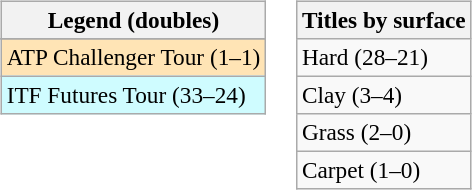<table>
<tr valign=top>
<td><br><table class=wikitable style=font-size:97%>
<tr>
<th>Legend (doubles)</th>
</tr>
<tr bgcolor=e5d1cb>
</tr>
<tr bgcolor=moccasin>
<td>ATP Challenger Tour (1–1)</td>
</tr>
<tr bgcolor=cffcff>
<td>ITF Futures Tour (33–24)</td>
</tr>
</table>
</td>
<td><br><table class=wikitable style=font-size:97%>
<tr>
<th>Titles by surface</th>
</tr>
<tr>
<td>Hard (28–21)</td>
</tr>
<tr>
<td>Clay (3–4)</td>
</tr>
<tr>
<td>Grass (2–0)</td>
</tr>
<tr>
<td>Carpet (1–0)</td>
</tr>
</table>
</td>
</tr>
</table>
